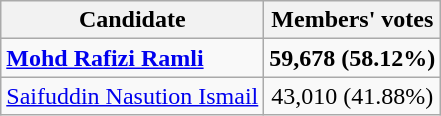<table class=wikitable style=text-align:center>
<tr>
<th>Candidate</th>
<th>Members' votes</th>
</tr>
<tr>
<td align=left><strong><a href='#'>Mohd Rafizi Ramli</a></strong></td>
<td><strong>59,678 (58.12%)</strong></td>
</tr>
<tr>
<td align=left><a href='#'>Saifuddin Nasution Ismail</a></td>
<td>43,010 (41.88%)</td>
</tr>
</table>
